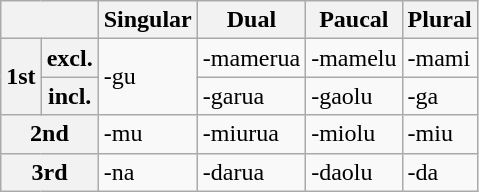<table class="wikitable">
<tr>
<th colspan="2"></th>
<th>Singular</th>
<th>Dual</th>
<th>Paucal</th>
<th>Plural</th>
</tr>
<tr>
<th rowspan="2">1st</th>
<th>excl.</th>
<td rowspan="2">-gu</td>
<td>-mamerua</td>
<td>-mamelu</td>
<td>-mami</td>
</tr>
<tr>
<th>incl.</th>
<td>-garua</td>
<td>-gaolu</td>
<td>-ga</td>
</tr>
<tr>
<th colspan="2">2nd</th>
<td>-mu</td>
<td>-miurua</td>
<td>-miolu</td>
<td>-miu</td>
</tr>
<tr>
<th colspan="2">3rd</th>
<td>-na</td>
<td>-darua</td>
<td>-daolu</td>
<td>-da</td>
</tr>
</table>
